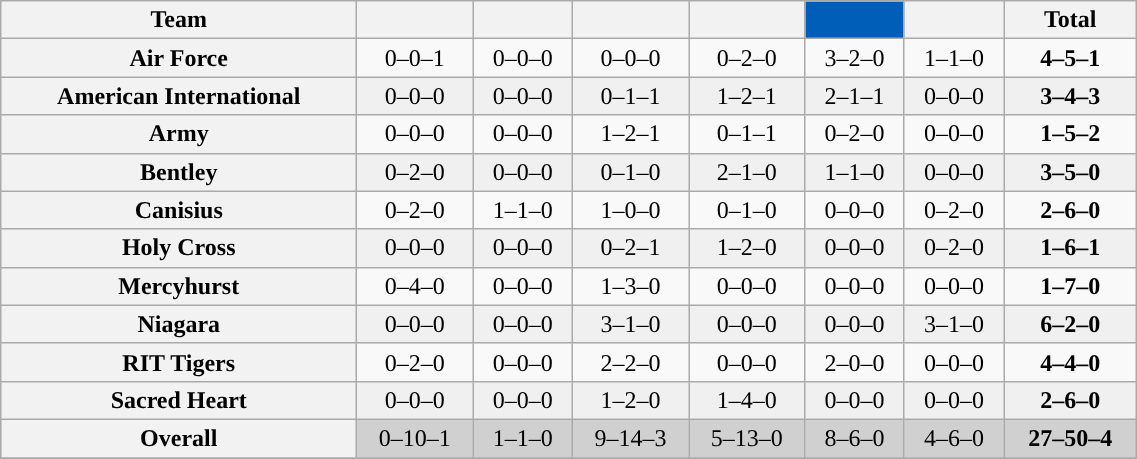<table class="wikitable" style="text-align: center; "width=60%">
<tr>
<th>Team</th>
<th><a href='#'></a></th>
<th><a href='#'></a></th>
<th><a href='#'></a></th>
<th><a href='#'></a></th>
<th style="color:white; background:#005EB8"><a href='#'></a></th>
<th><a href='#'></a></th>
<th>Total</th>
</tr>
<tr>
<th>Air Force</th>
<td>0–0–1</td>
<td>0–0–0</td>
<td>0–0–0</td>
<td>0–2–0</td>
<td>3–2–0</td>
<td>1–1–0</td>
<td><strong>4–5–1</strong></td>
</tr>
<tr bgcolor=f0f0f0>
<th>American International</th>
<td>0–0–0</td>
<td>0–0–0</td>
<td>0–1–1</td>
<td>1–2–1</td>
<td>2–1–1</td>
<td>0–0–0</td>
<td><strong>3–4–3</strong></td>
</tr>
<tr>
<th>Army</th>
<td>0–0–0</td>
<td>0–0–0</td>
<td>1–2–1</td>
<td>0–1–1</td>
<td>0–2–0</td>
<td>0–0–0</td>
<td><strong>1–5–2</strong></td>
</tr>
<tr bgcolor=f0f0f0>
<th>Bentley</th>
<td>0–2–0</td>
<td>0–0–0</td>
<td>0–1–0</td>
<td>2–1–0</td>
<td>1–1–0</td>
<td>0–0–0</td>
<td><strong>3–5–0</strong></td>
</tr>
<tr>
<th>Canisius</th>
<td>0–2–0</td>
<td>1–1–0</td>
<td>1–0–0</td>
<td>0–1–0</td>
<td>0–0–0</td>
<td>0–2–0</td>
<td><strong>2–6–0</strong></td>
</tr>
<tr bgcolor=f0f0f0>
<th>Holy Cross</th>
<td>0–0–0</td>
<td>0–0–0</td>
<td>0–2–1</td>
<td>1–2–0</td>
<td>0–0–0</td>
<td>0–2–0</td>
<td><strong>1–6–1</strong></td>
</tr>
<tr>
<th>Mercyhurst</th>
<td>0–4–0</td>
<td>0–0–0</td>
<td>1–3–0</td>
<td>0–0–0</td>
<td>0–0–0</td>
<td>0–0–0</td>
<td><strong>1–7–0</strong></td>
</tr>
<tr bgcolor=f0f0f0>
<th>Niagara</th>
<td>0–0–0</td>
<td>0–0–0</td>
<td>3–1–0</td>
<td>0–0–0</td>
<td>0–0–0</td>
<td>3–1–0</td>
<td><strong>6–2–0</strong></td>
</tr>
<tr>
<th>RIT Tigers</th>
<td>0–2–0</td>
<td>0–0–0</td>
<td>2–2–0</td>
<td>0–0–0</td>
<td>2–0–0</td>
<td>0–0–0</td>
<td><strong>4–4–0</strong></td>
</tr>
<tr bgcolor=f0f0f0>
<th>Sacred Heart</th>
<td>0–0–0</td>
<td>0–0–0</td>
<td>1–2–0</td>
<td>1–4–0</td>
<td>0–0–0</td>
<td>0–0–0</td>
<td><strong>2–6–0</strong></td>
</tr>
<tr bgcolor=d0d0d0>
<th>Overall</th>
<td>0–10–1</td>
<td>1–1–0</td>
<td>9–14–3</td>
<td>5–13–0</td>
<td>8–6–0</td>
<td>4–6–0</td>
<td><strong>27–50–4</strong></td>
</tr>
<tr>
</tr>
</table>
